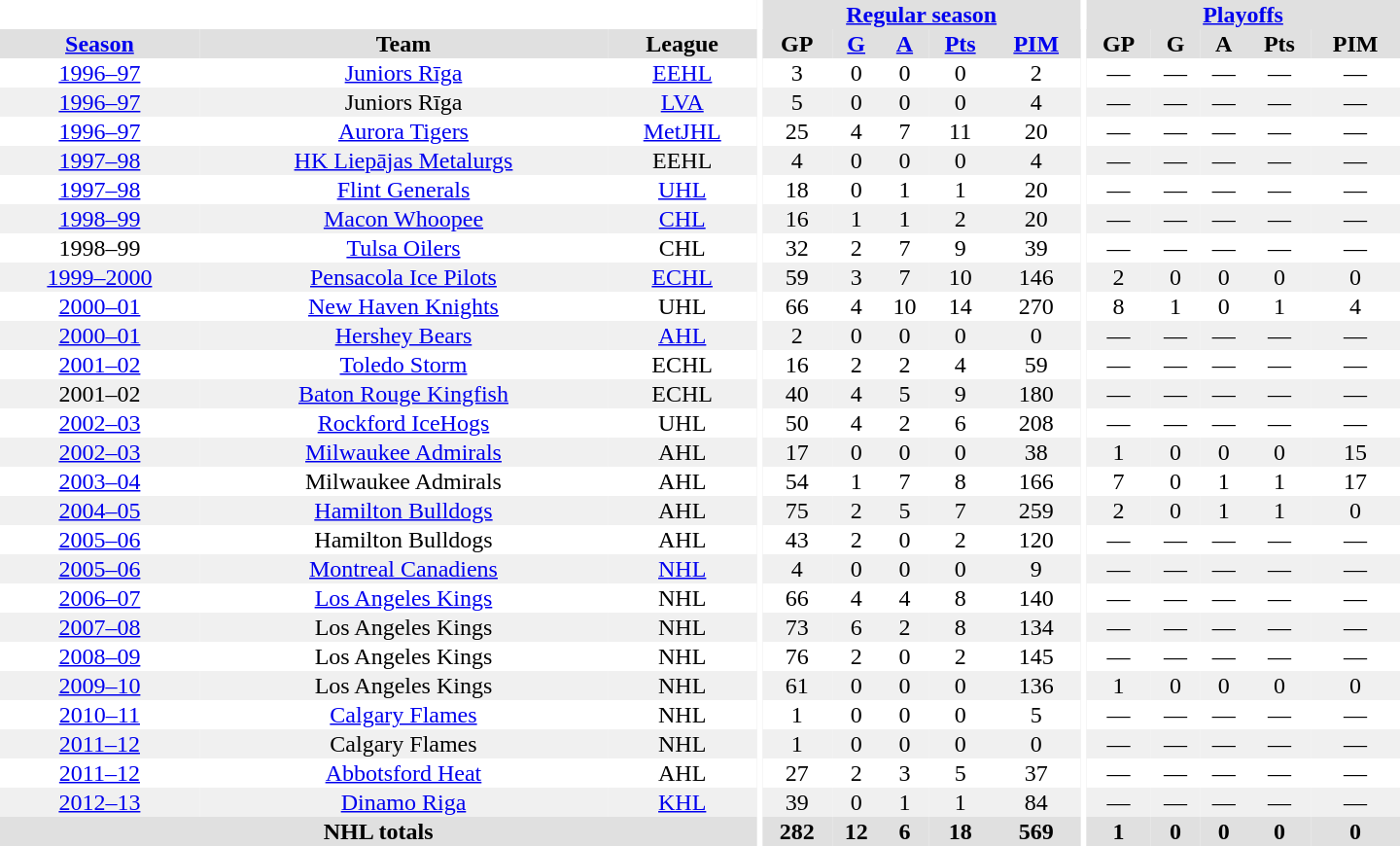<table border="0" cellpadding="1" cellspacing="0" style="text-align:center; width:60em">
<tr bgcolor="#e0e0e0">
<th colspan="3"  bgcolor="#ffffff"></th>
<th rowspan="99" bgcolor="#ffffff"></th>
<th colspan="5"><a href='#'>Regular season</a></th>
<th rowspan="99" bgcolor="#ffffff"></th>
<th colspan="5"><a href='#'>Playoffs</a></th>
</tr>
<tr bgcolor="#e0e0e0">
<th><a href='#'>Season</a></th>
<th>Team</th>
<th>League</th>
<th>GP</th>
<th><a href='#'>G</a></th>
<th><a href='#'>A</a></th>
<th><a href='#'>Pts</a></th>
<th><a href='#'>PIM</a></th>
<th>GP</th>
<th>G</th>
<th>A</th>
<th>Pts</th>
<th>PIM</th>
</tr>
<tr>
<td><a href='#'>1996–97</a></td>
<td><a href='#'>Juniors Rīga</a></td>
<td><a href='#'>EEHL</a></td>
<td>3</td>
<td>0</td>
<td>0</td>
<td>0</td>
<td>2</td>
<td>—</td>
<td>—</td>
<td>—</td>
<td>—</td>
<td>—</td>
</tr>
<tr bgcolor="#f0f0f0">
<td><a href='#'>1996–97</a></td>
<td>Juniors Rīga</td>
<td><a href='#'>LVA</a></td>
<td>5</td>
<td>0</td>
<td>0</td>
<td>0</td>
<td>4</td>
<td>—</td>
<td>—</td>
<td>—</td>
<td>—</td>
<td>—</td>
</tr>
<tr>
<td><a href='#'>1996–97</a></td>
<td><a href='#'>Aurora Tigers</a></td>
<td><a href='#'>MetJHL</a></td>
<td>25</td>
<td>4</td>
<td>7</td>
<td>11</td>
<td>20</td>
<td>—</td>
<td>—</td>
<td>—</td>
<td>—</td>
<td>—</td>
</tr>
<tr bgcolor="#f0f0f0">
<td><a href='#'>1997–98</a></td>
<td><a href='#'>HK Liepājas Metalurgs</a></td>
<td>EEHL</td>
<td>4</td>
<td>0</td>
<td>0</td>
<td>0</td>
<td>4</td>
<td>—</td>
<td>—</td>
<td>—</td>
<td>—</td>
<td>—</td>
</tr>
<tr>
<td><a href='#'>1997–98</a></td>
<td><a href='#'>Flint Generals</a></td>
<td><a href='#'>UHL</a></td>
<td>18</td>
<td>0</td>
<td>1</td>
<td>1</td>
<td>20</td>
<td>—</td>
<td>—</td>
<td>—</td>
<td>—</td>
<td>—</td>
</tr>
<tr bgcolor="#f0f0f0">
<td><a href='#'>1998–99</a></td>
<td><a href='#'>Macon Whoopee</a></td>
<td><a href='#'>CHL</a></td>
<td>16</td>
<td>1</td>
<td>1</td>
<td>2</td>
<td>20</td>
<td>—</td>
<td>—</td>
<td>—</td>
<td>—</td>
<td>—</td>
</tr>
<tr>
<td>1998–99</td>
<td><a href='#'>Tulsa Oilers</a></td>
<td>CHL</td>
<td>32</td>
<td>2</td>
<td>7</td>
<td>9</td>
<td>39</td>
<td>—</td>
<td>—</td>
<td>—</td>
<td>—</td>
<td>—</td>
</tr>
<tr bgcolor="#f0f0f0">
<td><a href='#'>1999–2000</a></td>
<td><a href='#'>Pensacola Ice Pilots</a></td>
<td><a href='#'>ECHL</a></td>
<td>59</td>
<td>3</td>
<td>7</td>
<td>10</td>
<td>146</td>
<td>2</td>
<td>0</td>
<td>0</td>
<td>0</td>
<td>0</td>
</tr>
<tr>
<td><a href='#'>2000–01</a></td>
<td><a href='#'>New Haven Knights</a></td>
<td>UHL</td>
<td>66</td>
<td>4</td>
<td>10</td>
<td>14</td>
<td>270</td>
<td>8</td>
<td>1</td>
<td>0</td>
<td>1</td>
<td>4</td>
</tr>
<tr bgcolor="#f0f0f0">
<td><a href='#'>2000–01</a></td>
<td><a href='#'>Hershey Bears</a></td>
<td><a href='#'>AHL</a></td>
<td>2</td>
<td>0</td>
<td>0</td>
<td>0</td>
<td>0</td>
<td>—</td>
<td>—</td>
<td>—</td>
<td>—</td>
<td>—</td>
</tr>
<tr>
<td><a href='#'>2001–02</a></td>
<td><a href='#'>Toledo Storm</a></td>
<td>ECHL</td>
<td>16</td>
<td>2</td>
<td>2</td>
<td>4</td>
<td>59</td>
<td>—</td>
<td>—</td>
<td>—</td>
<td>—</td>
<td>—</td>
</tr>
<tr bgcolor="#f0f0f0">
<td>2001–02</td>
<td><a href='#'>Baton Rouge Kingfish</a></td>
<td>ECHL</td>
<td>40</td>
<td>4</td>
<td>5</td>
<td>9</td>
<td>180</td>
<td>—</td>
<td>—</td>
<td>—</td>
<td>—</td>
<td>—</td>
</tr>
<tr>
<td><a href='#'>2002–03</a></td>
<td><a href='#'>Rockford IceHogs</a></td>
<td>UHL</td>
<td>50</td>
<td>4</td>
<td>2</td>
<td>6</td>
<td>208</td>
<td>—</td>
<td>—</td>
<td>—</td>
<td>—</td>
<td>—</td>
</tr>
<tr bgcolor="#f0f0f0">
<td><a href='#'>2002–03</a></td>
<td><a href='#'>Milwaukee Admirals</a></td>
<td>AHL</td>
<td>17</td>
<td>0</td>
<td>0</td>
<td>0</td>
<td>38</td>
<td>1</td>
<td>0</td>
<td>0</td>
<td>0</td>
<td>15</td>
</tr>
<tr>
<td><a href='#'>2003–04</a></td>
<td>Milwaukee Admirals</td>
<td>AHL</td>
<td>54</td>
<td>1</td>
<td>7</td>
<td>8</td>
<td>166</td>
<td>7</td>
<td>0</td>
<td>1</td>
<td>1</td>
<td>17</td>
</tr>
<tr bgcolor="#f0f0f0">
<td><a href='#'>2004–05</a></td>
<td><a href='#'>Hamilton Bulldogs</a></td>
<td>AHL</td>
<td>75</td>
<td>2</td>
<td>5</td>
<td>7</td>
<td>259</td>
<td>2</td>
<td>0</td>
<td>1</td>
<td>1</td>
<td>0</td>
</tr>
<tr>
<td><a href='#'>2005–06</a></td>
<td>Hamilton Bulldogs</td>
<td>AHL</td>
<td>43</td>
<td>2</td>
<td>0</td>
<td>2</td>
<td>120</td>
<td>—</td>
<td>—</td>
<td>—</td>
<td>—</td>
<td>—</td>
</tr>
<tr bgcolor="#f0f0f0">
<td><a href='#'>2005–06</a></td>
<td><a href='#'>Montreal Canadiens</a></td>
<td><a href='#'>NHL</a></td>
<td>4</td>
<td>0</td>
<td>0</td>
<td>0</td>
<td>9</td>
<td>—</td>
<td>—</td>
<td>—</td>
<td>—</td>
<td>—</td>
</tr>
<tr>
<td><a href='#'>2006–07</a></td>
<td><a href='#'>Los Angeles Kings</a></td>
<td>NHL</td>
<td>66</td>
<td>4</td>
<td>4</td>
<td>8</td>
<td>140</td>
<td>—</td>
<td>—</td>
<td>—</td>
<td>—</td>
<td>—</td>
</tr>
<tr bgcolor="#f0f0f0">
<td><a href='#'>2007–08</a></td>
<td>Los Angeles Kings</td>
<td>NHL</td>
<td>73</td>
<td>6</td>
<td>2</td>
<td>8</td>
<td>134</td>
<td>—</td>
<td>—</td>
<td>—</td>
<td>—</td>
<td>—</td>
</tr>
<tr>
<td><a href='#'>2008–09</a></td>
<td>Los Angeles Kings</td>
<td>NHL</td>
<td>76</td>
<td>2</td>
<td>0</td>
<td>2</td>
<td>145</td>
<td>—</td>
<td>—</td>
<td>—</td>
<td>—</td>
<td>—</td>
</tr>
<tr bgcolor="#f0f0f0">
<td><a href='#'>2009–10</a></td>
<td>Los Angeles Kings</td>
<td>NHL</td>
<td>61</td>
<td>0</td>
<td>0</td>
<td>0</td>
<td>136</td>
<td>1</td>
<td>0</td>
<td>0</td>
<td>0</td>
<td>0</td>
</tr>
<tr>
<td><a href='#'>2010–11</a></td>
<td><a href='#'>Calgary Flames</a></td>
<td>NHL</td>
<td>1</td>
<td>0</td>
<td>0</td>
<td>0</td>
<td>5</td>
<td>—</td>
<td>—</td>
<td>—</td>
<td>—</td>
<td>—</td>
</tr>
<tr bgcolor="#f0f0f0">
<td><a href='#'>2011–12</a></td>
<td>Calgary Flames</td>
<td>NHL</td>
<td>1</td>
<td>0</td>
<td>0</td>
<td>0</td>
<td>0</td>
<td>—</td>
<td>—</td>
<td>—</td>
<td>—</td>
<td>—</td>
</tr>
<tr>
<td><a href='#'>2011–12</a></td>
<td><a href='#'>Abbotsford Heat</a></td>
<td>AHL</td>
<td>27</td>
<td>2</td>
<td>3</td>
<td>5</td>
<td>37</td>
<td>—</td>
<td>—</td>
<td>—</td>
<td>—</td>
<td>—</td>
</tr>
<tr bgcolor="#f0f0f0">
<td><a href='#'>2012–13</a></td>
<td><a href='#'>Dinamo Riga</a></td>
<td><a href='#'>KHL</a></td>
<td>39</td>
<td>0</td>
<td>1</td>
<td>1</td>
<td>84</td>
<td>—</td>
<td>—</td>
<td>—</td>
<td>—</td>
<td>—</td>
</tr>
<tr bgcolor="#e0e0e0">
<th colspan="3">NHL totals</th>
<th>282</th>
<th>12</th>
<th>6</th>
<th>18</th>
<th>569</th>
<th>1</th>
<th>0</th>
<th>0</th>
<th>0</th>
<th>0</th>
</tr>
</table>
